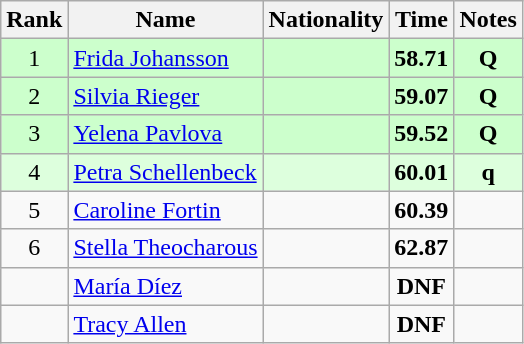<table class="wikitable sortable" style="text-align:center">
<tr>
<th>Rank</th>
<th>Name</th>
<th>Nationality</th>
<th>Time</th>
<th>Notes</th>
</tr>
<tr bgcolor=ccffcc>
<td>1</td>
<td align=left><a href='#'>Frida Johansson</a></td>
<td align=left></td>
<td><strong>58.71</strong></td>
<td><strong>Q</strong></td>
</tr>
<tr bgcolor=ccffcc>
<td>2</td>
<td align=left><a href='#'>Silvia Rieger</a></td>
<td align=left></td>
<td><strong>59.07</strong></td>
<td><strong>Q</strong></td>
</tr>
<tr bgcolor=ccffcc>
<td>3</td>
<td align=left><a href='#'>Yelena Pavlova</a></td>
<td align=left></td>
<td><strong>59.52</strong></td>
<td><strong>Q</strong></td>
</tr>
<tr bgcolor=ddffdd>
<td>4</td>
<td align=left><a href='#'>Petra Schellenbeck</a></td>
<td align=left></td>
<td><strong>60.01</strong></td>
<td><strong>q</strong></td>
</tr>
<tr>
<td>5</td>
<td align=left><a href='#'>Caroline Fortin</a></td>
<td align=left></td>
<td><strong>60.39</strong></td>
<td></td>
</tr>
<tr>
<td>6</td>
<td align=left><a href='#'>Stella Theocharous</a></td>
<td align=left></td>
<td><strong>62.87</strong></td>
<td></td>
</tr>
<tr>
<td></td>
<td align=left><a href='#'>María Díez</a></td>
<td align=left></td>
<td><strong>DNF</strong></td>
<td></td>
</tr>
<tr>
<td></td>
<td align=left><a href='#'>Tracy Allen</a></td>
<td align=left></td>
<td><strong>DNF</strong></td>
<td></td>
</tr>
</table>
